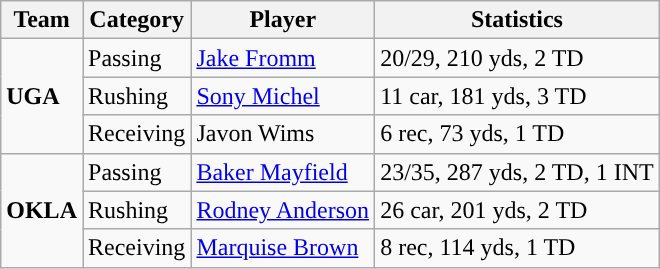<table class="wikitable">
<tr>
<th>Team</th>
<th>Category</th>
<th>Player</th>
<th>Statistics</th>
</tr>
<tr>
<td rowspan="3"><strong>UGA</strong></td>
<td>Passing</td>
<td><a href='#'>Jake Fromm</a></td>
<td>20/29, 210 yds, 2 TD</td>
</tr>
<tr>
<td>Rushing</td>
<td><a href='#'>Sony Michel</a></td>
<td>11 car, 181 yds, 3 TD</td>
</tr>
<tr>
<td>Receiving</td>
<td>Javon Wims</td>
<td>6 rec, 73 yds, 1 TD</td>
</tr>
<tr>
<td rowspan="3"><strong>OKLA</strong></td>
<td>Passing</td>
<td><a href='#'>Baker Mayfield</a></td>
<td>23/35, 287 yds, 2 TD, 1 INT</td>
</tr>
<tr>
<td>Rushing</td>
<td><a href='#'>Rodney Anderson</a></td>
<td>26 car, 201 yds, 2 TD</td>
</tr>
<tr>
<td>Receiving</td>
<td><a href='#'>Marquise Brown</a></td>
<td>8 rec, 114 yds, 1 TD</td>
</tr>
</table>
